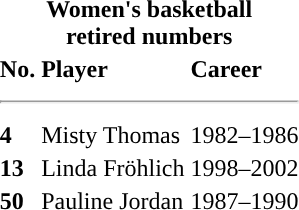<table class="toccolours" style="float: right; margin-left: 1em;">
<tr>
<th colspan="3" style="text-align: center; "><strong>Women's basketball<br>retired numbers</strong></th>
</tr>
<tr>
<td><strong>No.</strong></td>
<td><strong>Player</strong></td>
<td><strong>Career</strong></td>
</tr>
<tr>
<td colspan="3"><hr></td>
</tr>
<tr>
<td><strong>4</strong></td>
<td>Misty Thomas</td>
<td>1982–1986</td>
</tr>
<tr>
<td><strong>13</strong></td>
<td>Linda Fröhlich</td>
<td>1998–2002</td>
</tr>
<tr>
<td><strong>50</strong></td>
<td>Pauline Jordan</td>
<td>1987–1990</td>
</tr>
</table>
